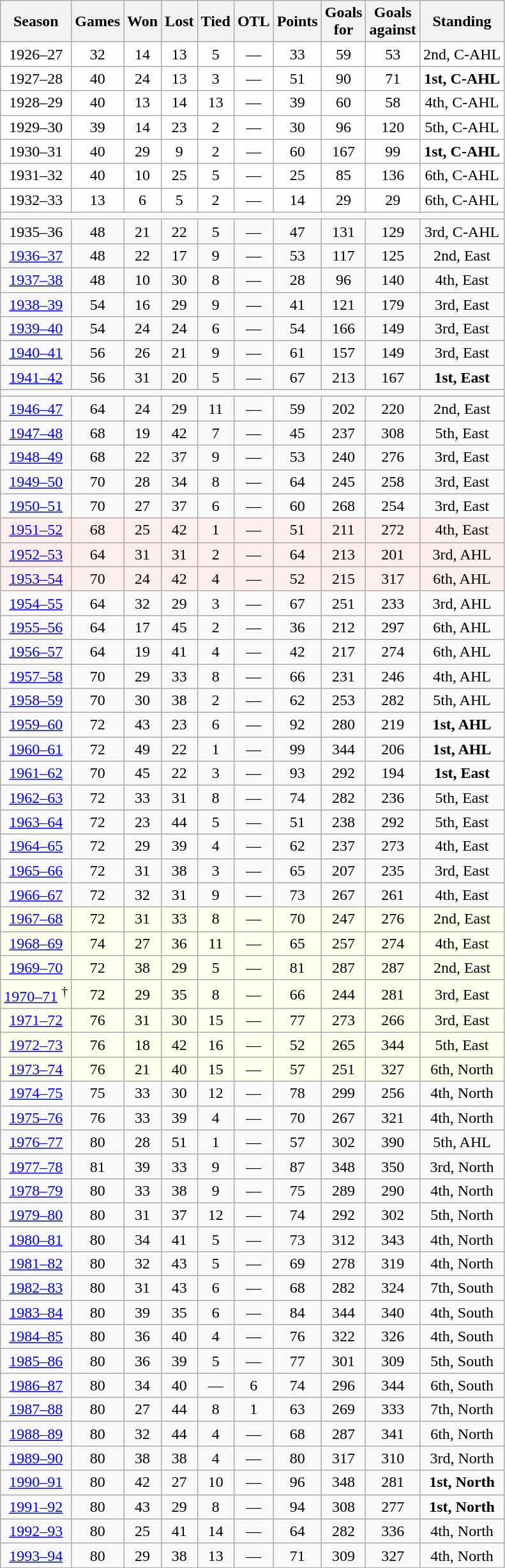<table class="wikitable" style="text-align:center">
<tr>
<th>Season</th>
<th>Games</th>
<th>Won</th>
<th>Lost</th>
<th>Tied</th>
<th>OTL</th>
<th>Points</th>
<th>Goals<br>for</th>
<th>Goals<br>against</th>
<th>Standing</th>
</tr>
<tr bgcolor="fefefe">
<td>1926–27</td>
<td>32</td>
<td>14</td>
<td>13</td>
<td>5</td>
<td>—</td>
<td>33</td>
<td>59</td>
<td>53</td>
<td>2nd, C-AHL</td>
</tr>
<tr bgcolor="fefefe">
<td>1927–28</td>
<td>40</td>
<td>24</td>
<td>13</td>
<td>3</td>
<td>—</td>
<td>51</td>
<td>90</td>
<td>71</td>
<td><strong>1st, C-AHL</strong></td>
</tr>
<tr bgcolor="fefefe">
<td>1928–29</td>
<td>40</td>
<td>13</td>
<td>14</td>
<td>13</td>
<td>—</td>
<td>39</td>
<td>60</td>
<td>58</td>
<td>4th, C-AHL</td>
</tr>
<tr bgcolor="fefefe">
<td>1929–30</td>
<td>39</td>
<td>14</td>
<td>23</td>
<td>2</td>
<td>—</td>
<td>30</td>
<td>96</td>
<td>120</td>
<td>5th, C-AHL</td>
</tr>
<tr bgcolor="fefefe">
<td>1930–31</td>
<td>40</td>
<td>29</td>
<td>9</td>
<td>2</td>
<td>—</td>
<td>60</td>
<td>167</td>
<td>99</td>
<td><strong>1st, C-AHL</strong></td>
</tr>
<tr bgcolor="fefefe">
<td>1931–32</td>
<td>40</td>
<td>10</td>
<td>25</td>
<td>5</td>
<td>—</td>
<td>25</td>
<td>85</td>
<td>136</td>
<td>6th, C-AHL</td>
</tr>
<tr bgcolor="fefefe">
<td>1932–33</td>
<td>13</td>
<td>6</td>
<td>5</td>
<td>2</td>
<td>—</td>
<td>14</td>
<td>29</td>
<td>29</td>
<td>6th, C-AHL</td>
</tr>
<tr>
<td colspan="10"></td>
</tr>
<tr>
<td>1935–36</td>
<td>48</td>
<td>21</td>
<td>22</td>
<td>5</td>
<td>—</td>
<td>47</td>
<td>131</td>
<td>129</td>
<td>3rd, C-AHL</td>
</tr>
<tr>
<td><a href='#'>1936–37</a></td>
<td>48</td>
<td>22</td>
<td>17</td>
<td>9</td>
<td>—</td>
<td>53</td>
<td>117</td>
<td>125</td>
<td>2nd, East</td>
</tr>
<tr>
<td><a href='#'>1937–38</a></td>
<td>48</td>
<td>10</td>
<td>30</td>
<td>8</td>
<td>—</td>
<td>28</td>
<td>96</td>
<td>140</td>
<td>4th, East</td>
</tr>
<tr>
<td><a href='#'>1938–39</a></td>
<td>54</td>
<td>16</td>
<td>29</td>
<td>9</td>
<td>—</td>
<td>41</td>
<td>121</td>
<td>179</td>
<td>3rd, East</td>
</tr>
<tr>
<td><a href='#'>1939–40</a></td>
<td>54</td>
<td>24</td>
<td>24</td>
<td>6</td>
<td>—</td>
<td>54</td>
<td>166</td>
<td>149</td>
<td>3rd, East</td>
</tr>
<tr>
<td><a href='#'>1940–41</a></td>
<td>56</td>
<td>26</td>
<td>21</td>
<td>9</td>
<td>—</td>
<td>61</td>
<td>157</td>
<td>149</td>
<td>3rd, East</td>
</tr>
<tr>
<td><a href='#'>1941–42</a></td>
<td>56</td>
<td>31</td>
<td>20</td>
<td>5</td>
<td>—</td>
<td>67</td>
<td>213</td>
<td>167</td>
<td><strong>1st, East</strong></td>
</tr>
<tr>
<td colspan="10"></td>
</tr>
<tr>
<td><a href='#'>1946–47</a></td>
<td>64</td>
<td>24</td>
<td>29</td>
<td>11</td>
<td>—</td>
<td>59</td>
<td>202</td>
<td>220</td>
<td>2nd, East</td>
</tr>
<tr>
<td><a href='#'>1947–48</a></td>
<td>68</td>
<td>19</td>
<td>42</td>
<td>7</td>
<td>—</td>
<td>45</td>
<td>237</td>
<td>308</td>
<td>5th, East</td>
</tr>
<tr>
<td><a href='#'>1948–49</a></td>
<td>68</td>
<td>22</td>
<td>37</td>
<td>9</td>
<td>—</td>
<td>53</td>
<td>240</td>
<td>276</td>
<td>3rd, East</td>
</tr>
<tr>
<td><a href='#'>1949–50</a></td>
<td>70</td>
<td>28</td>
<td>34</td>
<td>8</td>
<td>—</td>
<td>64</td>
<td>245</td>
<td>258</td>
<td>3rd, East</td>
</tr>
<tr>
<td><a href='#'>1950–51</a></td>
<td>70</td>
<td>27</td>
<td>37</td>
<td>6</td>
<td>—</td>
<td>60</td>
<td>268</td>
<td>254</td>
<td>3rd, East</td>
</tr>
<tr bgcolor="ffeeee">
<td><a href='#'>1951–52</a></td>
<td>68</td>
<td>25</td>
<td>42</td>
<td>1</td>
<td>—</td>
<td>51</td>
<td>211</td>
<td>272</td>
<td>4th, East</td>
</tr>
<tr bgcolor="ffeeee">
<td><a href='#'>1952–53</a></td>
<td>64</td>
<td>31</td>
<td>31</td>
<td>2</td>
<td>—</td>
<td>64</td>
<td>213</td>
<td>201</td>
<td>3rd, AHL</td>
</tr>
<tr bgcolor="ffeeee">
<td><a href='#'>1953–54</a></td>
<td>70</td>
<td>24</td>
<td>42</td>
<td>4</td>
<td>—</td>
<td>52</td>
<td>215</td>
<td>317</td>
<td>6th, AHL</td>
</tr>
<tr>
<td><a href='#'>1954–55</a></td>
<td>64</td>
<td>32</td>
<td>29</td>
<td>3</td>
<td>—</td>
<td>67</td>
<td>251</td>
<td>233</td>
<td>3rd, AHL</td>
</tr>
<tr>
<td><a href='#'>1955–56</a></td>
<td>64</td>
<td>17</td>
<td>45</td>
<td>2</td>
<td>—</td>
<td>36</td>
<td>212</td>
<td>297</td>
<td>6th, AHL</td>
</tr>
<tr>
<td><a href='#'>1956–57</a></td>
<td>64</td>
<td>19</td>
<td>41</td>
<td>4</td>
<td>—</td>
<td>42</td>
<td>217</td>
<td>274</td>
<td>6th, AHL</td>
</tr>
<tr>
<td><a href='#'>1957–58</a></td>
<td>70</td>
<td>29</td>
<td>33</td>
<td>8</td>
<td>—</td>
<td>66</td>
<td>231</td>
<td>246</td>
<td>4th, AHL</td>
</tr>
<tr>
<td><a href='#'>1958–59</a></td>
<td>70</td>
<td>30</td>
<td>38</td>
<td>2</td>
<td>—</td>
<td>62</td>
<td>253</td>
<td>282</td>
<td>5th, AHL</td>
</tr>
<tr>
<td><a href='#'>1959–60</a></td>
<td>72</td>
<td>43</td>
<td>23</td>
<td>6</td>
<td>—</td>
<td>92</td>
<td>280</td>
<td>219</td>
<td><strong>1st, AHL</strong></td>
</tr>
<tr>
<td><a href='#'>1960–61</a></td>
<td>72</td>
<td>49</td>
<td>22</td>
<td>1</td>
<td>—</td>
<td>99</td>
<td>344</td>
<td>206</td>
<td><strong>1st, AHL</strong></td>
</tr>
<tr>
<td><a href='#'>1961–62</a></td>
<td>70</td>
<td>45</td>
<td>22</td>
<td>3</td>
<td>—</td>
<td>93</td>
<td>292</td>
<td>194</td>
<td><strong>1st, East</strong></td>
</tr>
<tr>
<td><a href='#'>1962–63</a></td>
<td>72</td>
<td>33</td>
<td>31</td>
<td>8</td>
<td>—</td>
<td>74</td>
<td>282</td>
<td>236</td>
<td>5th, East</td>
</tr>
<tr>
<td><a href='#'>1963–64</a></td>
<td>72</td>
<td>23</td>
<td>44</td>
<td>5</td>
<td>—</td>
<td>51</td>
<td>238</td>
<td>292</td>
<td>5th, East</td>
</tr>
<tr>
<td><a href='#'>1964–65</a></td>
<td>72</td>
<td>29</td>
<td>39</td>
<td>4</td>
<td>—</td>
<td>62</td>
<td>237</td>
<td>273</td>
<td>4th, East</td>
</tr>
<tr>
<td><a href='#'>1965–66</a></td>
<td>72</td>
<td>31</td>
<td>38</td>
<td>3</td>
<td>—</td>
<td>65</td>
<td>207</td>
<td>235</td>
<td>3rd, East</td>
</tr>
<tr>
<td><a href='#'>1966–67</a></td>
<td>72</td>
<td>32</td>
<td>31</td>
<td>9</td>
<td>—</td>
<td>73</td>
<td>267</td>
<td>261</td>
<td>4th, East</td>
</tr>
<tr bgcolor="ffffee">
<td><a href='#'>1967–68</a></td>
<td>72</td>
<td>31</td>
<td>33</td>
<td>8</td>
<td>—</td>
<td>70</td>
<td>247</td>
<td>276</td>
<td>2nd, East</td>
</tr>
<tr bgcolor="ffffee">
<td><a href='#'>1968–69</a></td>
<td>74</td>
<td>27</td>
<td>36</td>
<td>11</td>
<td>—</td>
<td>65</td>
<td>257</td>
<td>274</td>
<td>4th, East</td>
</tr>
<tr bgcolor="ffffee">
<td><a href='#'>1969–70</a></td>
<td>72</td>
<td>38</td>
<td>29</td>
<td>5</td>
<td>—</td>
<td>81</td>
<td>287</td>
<td>287</td>
<td>2nd, East</td>
</tr>
<tr bgcolor="ffffee">
<td><a href='#'>1970–71</a> <sup>†</sup></td>
<td>72</td>
<td>29</td>
<td>35</td>
<td>8</td>
<td>—</td>
<td>66</td>
<td>244</td>
<td>281</td>
<td>3rd, East</td>
</tr>
<tr bgcolor="ffffee">
<td><a href='#'>1971–72</a></td>
<td>76</td>
<td>31</td>
<td>30</td>
<td>15</td>
<td>—</td>
<td>77</td>
<td>273</td>
<td>266</td>
<td>3rd, East</td>
</tr>
<tr bgcolor="ffffee">
<td><a href='#'>1972–73</a></td>
<td>76</td>
<td>18</td>
<td>42</td>
<td>16</td>
<td>—</td>
<td>52</td>
<td>265</td>
<td>344</td>
<td>5th, East</td>
</tr>
<tr bgcolor="ffffee">
<td><a href='#'>1973–74</a></td>
<td>76</td>
<td>21</td>
<td>40</td>
<td>15</td>
<td>—</td>
<td>57</td>
<td>251</td>
<td>327</td>
<td>6th, North</td>
</tr>
<tr>
<td><a href='#'>1974–75</a></td>
<td>75</td>
<td>33</td>
<td>30</td>
<td>12</td>
<td>—</td>
<td>78</td>
<td>299</td>
<td>256</td>
<td>4th, North</td>
</tr>
<tr>
<td><a href='#'>1975–76</a></td>
<td>76</td>
<td>33</td>
<td>39</td>
<td>4</td>
<td>—</td>
<td>70</td>
<td>267</td>
<td>321</td>
<td>4th, North</td>
</tr>
<tr>
<td><a href='#'>1976–77</a></td>
<td>80</td>
<td>28</td>
<td>51</td>
<td>1</td>
<td>—</td>
<td>57</td>
<td>302</td>
<td>390</td>
<td>5th, AHL</td>
</tr>
<tr>
<td><a href='#'>1977–78</a></td>
<td>81</td>
<td>39</td>
<td>33</td>
<td>9</td>
<td>—</td>
<td>87</td>
<td>348</td>
<td>350</td>
<td>3rd, North</td>
</tr>
<tr>
<td><a href='#'>1978–79</a></td>
<td>80</td>
<td>33</td>
<td>38</td>
<td>9</td>
<td>—</td>
<td>75</td>
<td>289</td>
<td>290</td>
<td>4th, North</td>
</tr>
<tr>
<td><a href='#'>1979–80</a></td>
<td>80</td>
<td>31</td>
<td>37</td>
<td>12</td>
<td>—</td>
<td>74</td>
<td>292</td>
<td>302</td>
<td>5th, North</td>
</tr>
<tr>
<td><a href='#'>1980–81</a></td>
<td>80</td>
<td>34</td>
<td>41</td>
<td>5</td>
<td>—</td>
<td>73</td>
<td>312</td>
<td>343</td>
<td>4th, North</td>
</tr>
<tr>
<td><a href='#'>1981–82</a></td>
<td>80</td>
<td>32</td>
<td>43</td>
<td>5</td>
<td>—</td>
<td>69</td>
<td>278</td>
<td>319</td>
<td>4th, North</td>
</tr>
<tr>
<td><a href='#'>1982–83</a></td>
<td>80</td>
<td>31</td>
<td>43</td>
<td>6</td>
<td>—</td>
<td>68</td>
<td>282</td>
<td>324</td>
<td>7th, South</td>
</tr>
<tr>
<td><a href='#'>1983–84</a></td>
<td>80</td>
<td>39</td>
<td>35</td>
<td>6</td>
<td>—</td>
<td>84</td>
<td>344</td>
<td>340</td>
<td>4th, South</td>
</tr>
<tr>
<td><a href='#'>1984–85</a></td>
<td>80</td>
<td>36</td>
<td>40</td>
<td>4</td>
<td>—</td>
<td>76</td>
<td>322</td>
<td>326</td>
<td>4th, South</td>
</tr>
<tr>
<td><a href='#'>1985–86</a></td>
<td>80</td>
<td>36</td>
<td>39</td>
<td>5</td>
<td>—</td>
<td>77</td>
<td>301</td>
<td>309</td>
<td>5th, South</td>
</tr>
<tr>
<td><a href='#'>1986–87</a></td>
<td>80</td>
<td>34</td>
<td>40</td>
<td>—</td>
<td>6</td>
<td>74</td>
<td>296</td>
<td>344</td>
<td>6th, South</td>
</tr>
<tr>
<td><a href='#'>1987–88</a></td>
<td>80</td>
<td>27</td>
<td>44</td>
<td>8</td>
<td>1</td>
<td>63</td>
<td>269</td>
<td>333</td>
<td>7th, North</td>
</tr>
<tr>
<td><a href='#'>1988–89</a></td>
<td>80</td>
<td>32</td>
<td>44</td>
<td>4</td>
<td>—</td>
<td>68</td>
<td>287</td>
<td>341</td>
<td>6th, North</td>
</tr>
<tr>
<td><a href='#'>1989–90</a></td>
<td>80</td>
<td>38</td>
<td>38</td>
<td>4</td>
<td>—</td>
<td>80</td>
<td>317</td>
<td>310</td>
<td>3rd, North</td>
</tr>
<tr>
<td><a href='#'>1990–91</a></td>
<td>80</td>
<td>42</td>
<td>27</td>
<td>10</td>
<td>—</td>
<td>96</td>
<td>348</td>
<td>281</td>
<td><strong>1st, North</strong></td>
</tr>
<tr>
<td><a href='#'>1991–92</a></td>
<td>80</td>
<td>43</td>
<td>29</td>
<td>8</td>
<td>—</td>
<td>94</td>
<td>308</td>
<td>277</td>
<td><strong>1st, North</strong></td>
</tr>
<tr>
<td><a href='#'>1992–93</a></td>
<td>80</td>
<td>25</td>
<td>41</td>
<td>14</td>
<td>—</td>
<td>64</td>
<td>282</td>
<td>336</td>
<td>4th, North</td>
</tr>
<tr>
<td><a href='#'>1993–94</a></td>
<td>80</td>
<td>29</td>
<td>38</td>
<td>13</td>
<td>—</td>
<td>71</td>
<td>309</td>
<td>327</td>
<td>4th, North</td>
</tr>
</table>
